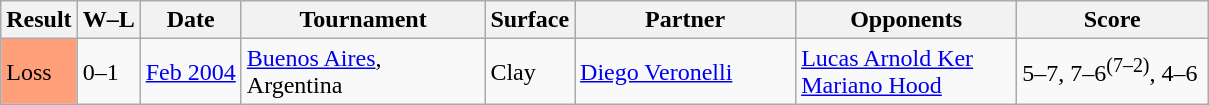<table class="sortable wikitable">
<tr>
<th>Result</th>
<th class="unsortable">W–L</th>
<th>Date</th>
<th style="width:155px">Tournament</th>
<th style="width:50px">Surface</th>
<th style="width:140px">Partner</th>
<th style="width:140px">Opponents</th>
<th style="width:120px" class="unsortable">Score</th>
</tr>
<tr>
<td style="background:#ffa07a;">Loss</td>
<td>0–1</td>
<td><a href='#'>Feb 2004</a></td>
<td><a href='#'>Buenos Aires</a>, Argentina</td>
<td>Clay</td>
<td> <a href='#'>Diego Veronelli</a></td>
<td> <a href='#'>Lucas Arnold Ker</a><br> <a href='#'>Mariano Hood</a></td>
<td>5–7, 7–6<sup>(7–2)</sup>, 4–6</td>
</tr>
</table>
